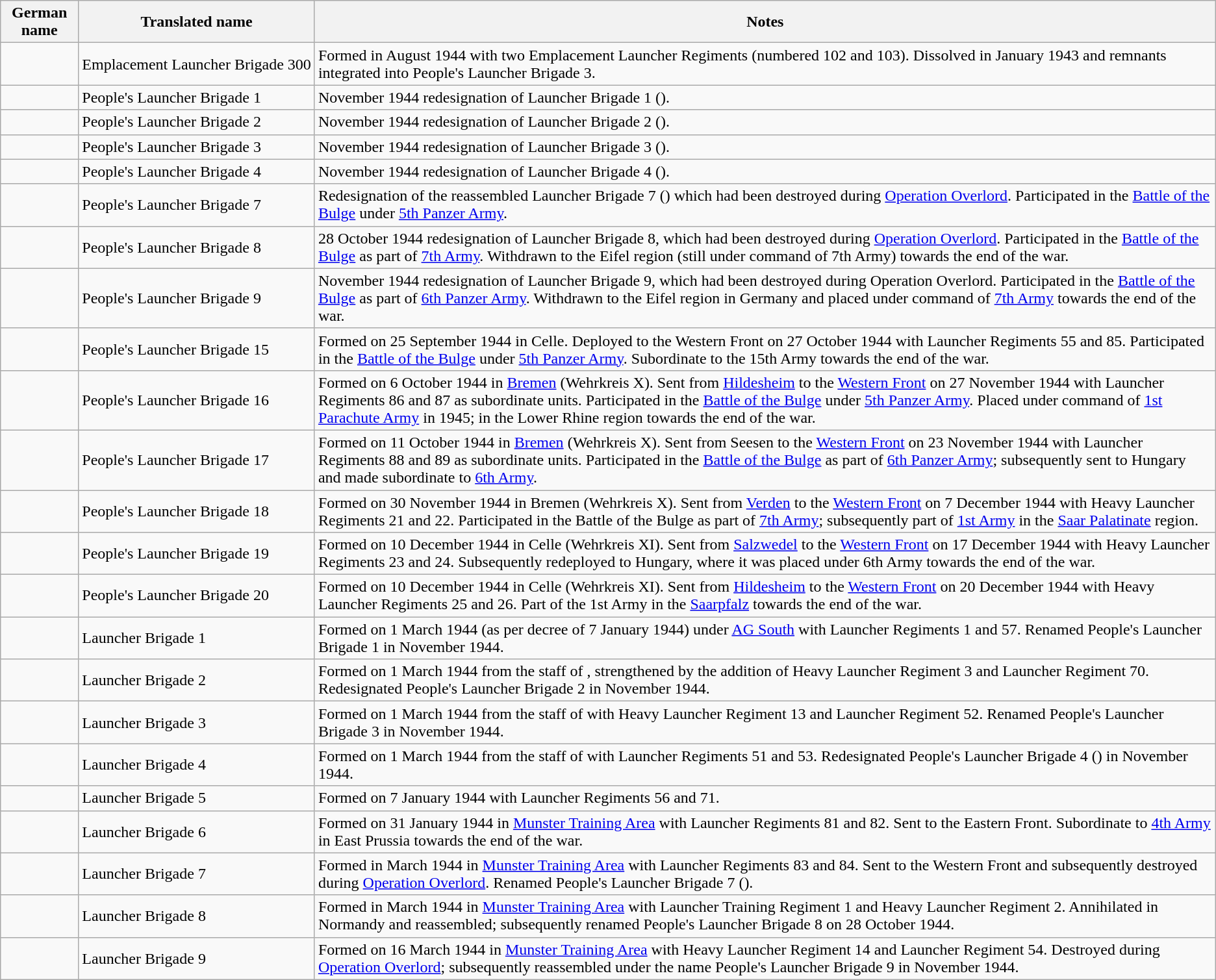<table class="wikitable">
<tr>
<th>German name</th>
<th>Translated name</th>
<th>Notes</th>
</tr>
<tr>
<td></td>
<td style="white-space: nowrap;">Emplacement Launcher Brigade 300</td>
<td>Formed in August 1944 with two Emplacement Launcher Regiments (numbered 102 and 103). Dissolved in January 1943 and remnants integrated into People's Launcher Brigade 3.</td>
</tr>
<tr>
<td></td>
<td>People's Launcher Brigade 1</td>
<td>November 1944 redesignation of Launcher Brigade 1 ().</td>
</tr>
<tr>
<td></td>
<td>People's Launcher Brigade 2</td>
<td>November 1944 redesignation of Launcher Brigade 2 ().</td>
</tr>
<tr>
<td></td>
<td>People's Launcher Brigade 3</td>
<td>November 1944 redesignation of Launcher Brigade 3 ().</td>
</tr>
<tr>
<td></td>
<td>People's Launcher Brigade 4</td>
<td>November 1944 redesignation of Launcher Brigade 4 ().</td>
</tr>
<tr>
<td></td>
<td>People's Launcher Brigade 7</td>
<td>Redesignation of the reassembled Launcher Brigade 7 () which had been destroyed during <a href='#'>Operation Overlord</a>. Participated in the <a href='#'>Battle of the Bulge</a> under <a href='#'>5th Panzer Army</a>.</td>
</tr>
<tr>
<td></td>
<td>People's Launcher Brigade 8</td>
<td>28 October 1944 redesignation of Launcher Brigade 8, which had been destroyed during <a href='#'>Operation Overlord</a>. Participated in the <a href='#'>Battle of the Bulge</a> as part of <a href='#'>7th Army</a>. Withdrawn to the Eifel region (still under command of 7th Army) towards the end of the war.</td>
</tr>
<tr>
<td style="white-space: nowrap;"></td>
<td>People's Launcher Brigade 9</td>
<td>November 1944 redesignation of Launcher Brigade 9, which had been destroyed during Operation Overlord. Participated in the <a href='#'>Battle of the Bulge</a> as part of <a href='#'>6th Panzer Army</a>. Withdrawn to the Eifel region in Germany and placed under command of <a href='#'>7th Army</a> towards the end of the war.</td>
</tr>
<tr>
<td></td>
<td>People's Launcher Brigade 15</td>
<td>Formed on 25 September 1944 in Celle. Deployed to the Western Front on 27 October 1944 with Launcher Regiments 55 and 85. Participated in the <a href='#'>Battle of the Bulge</a> under <a href='#'>5th Panzer Army</a>. Subordinate to the 15th Army towards the end of the war.</td>
</tr>
<tr>
<td></td>
<td>People's Launcher Brigade 16</td>
<td>Formed on 6 October 1944 in <a href='#'>Bremen</a> (Wehrkreis X). Sent from <a href='#'>Hildesheim</a> to the <a href='#'>Western Front</a> on 27 November 1944 with Launcher Regiments 86 and 87 as subordinate units. Participated in the <a href='#'>Battle of the Bulge</a> under <a href='#'>5th Panzer Army</a>. Placed under command of <a href='#'>1st Parachute Army</a> in 1945; in the Lower Rhine region towards the end of the war.</td>
</tr>
<tr>
<td></td>
<td>People's Launcher Brigade 17</td>
<td>Formed on 11 October 1944 in <a href='#'>Bremen</a> (Wehrkreis X). Sent from Seesen to the <a href='#'>Western Front</a> on 23 November 1944 with Launcher Regiments 88 and 89 as subordinate units. Participated in the <a href='#'>Battle of the Bulge</a> as part of <a href='#'>6th Panzer Army</a>; subsequently sent to Hungary and made subordinate to <a href='#'>6th Army</a>.</td>
</tr>
<tr>
<td></td>
<td>People's Launcher Brigade 18</td>
<td>Formed on 30 November 1944 in Bremen (Wehrkreis X). Sent from <a href='#'>Verden</a> to the <a href='#'>Western Front</a> on 7 December 1944 with Heavy Launcher Regiments 21 and 22. Participated in the Battle of the Bulge as part of <a href='#'>7th Army</a>; subsequently part of <a href='#'>1st Army</a> in the <a href='#'>Saar Palatinate</a> region.</td>
</tr>
<tr>
<td></td>
<td>People's Launcher Brigade 19</td>
<td>Formed on 10 December 1944 in Celle (Wehrkreis XI). Sent from <a href='#'>Salzwedel</a> to the <a href='#'>Western Front</a> on 17 December 1944 with Heavy Launcher Regiments 23 and 24. Subsequently redeployed to Hungary, where it was placed under 6th Army towards the end of the war.</td>
</tr>
<tr>
<td></td>
<td>People's Launcher Brigade 20</td>
<td>Formed on 10 December 1944 in Celle (Wehrkreis XI). Sent from <a href='#'>Hildesheim</a> to the <a href='#'>Western Front</a> on 20 December 1944 with Heavy Launcher Regiments 25 and 26. Part of the 1st Army in the <a href='#'>Saarpfalz</a> towards the end of the war.</td>
</tr>
<tr>
<td></td>
<td>Launcher Brigade 1</td>
<td>Formed on 1 March 1944 (as per decree of 7 January 1944) under <a href='#'>AG South</a> with Launcher Regiments 1 and 57. Renamed People's Launcher Brigade 1 in November 1944.</td>
</tr>
<tr>
<td></td>
<td>Launcher Brigade 2</td>
<td>Formed on 1 March 1944 from the staff of , strengthened by the addition of Heavy Launcher Regiment 3 and Launcher Regiment 70. Redesignated People's Launcher Brigade 2 in November 1944.</td>
</tr>
<tr>
<td></td>
<td>Launcher Brigade 3</td>
<td>Formed on 1 March 1944 from the staff of  with Heavy Launcher Regiment 13 and Launcher Regiment 52. Renamed People's Launcher Brigade 3 in November 1944.</td>
</tr>
<tr>
<td></td>
<td>Launcher Brigade 4</td>
<td>Formed on 1 March 1944 from the staff of  with Launcher Regiments 51 and 53. Redesignated People's Launcher Brigade 4 () in November 1944.</td>
</tr>
<tr>
<td></td>
<td>Launcher Brigade 5</td>
<td>Formed on 7 January 1944 with Launcher Regiments 56 and 71.</td>
</tr>
<tr>
<td></td>
<td>Launcher Brigade 6</td>
<td>Formed on 31 January 1944 in <a href='#'>Munster Training Area</a> with Launcher Regiments 81 and 82. Sent to the Eastern Front. Subordinate to <a href='#'>4th Army</a> in East Prussia towards the end of the war.</td>
</tr>
<tr>
<td></td>
<td>Launcher Brigade 7</td>
<td>Formed in March 1944 in <a href='#'>Munster Training Area</a> with Launcher Regiments 83 and 84. Sent to the Western Front and subsequently destroyed during <a href='#'>Operation Overlord</a>. Renamed People's Launcher Brigade 7 ().</td>
</tr>
<tr>
<td></td>
<td>Launcher Brigade 8</td>
<td>Formed in March 1944 in <a href='#'>Munster Training Area</a> with Launcher Training Regiment 1 and Heavy Launcher Regiment 2. Annihilated in Normandy and reassembled; subsequently renamed People's Launcher Brigade 8 on 28 October 1944.</td>
</tr>
<tr>
<td></td>
<td>Launcher Brigade 9</td>
<td>Formed on 16 March 1944 in <a href='#'>Munster Training Area</a> with Heavy Launcher Regiment 14 and Launcher Regiment 54. Destroyed during <a href='#'>Operation Overlord</a>; subsequently reassembled under the name People's Launcher Brigade 9 in November 1944.</td>
</tr>
</table>
